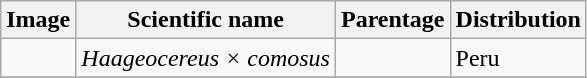<table class="wikitable">
<tr>
<th>Image</th>
<th>Scientific name</th>
<th>Parentage</th>
<th>Distribution</th>
</tr>
<tr>
<td></td>
<td><em>Haageocereus × comosus</em> </td>
<td></td>
<td>Peru</td>
</tr>
<tr>
</tr>
</table>
